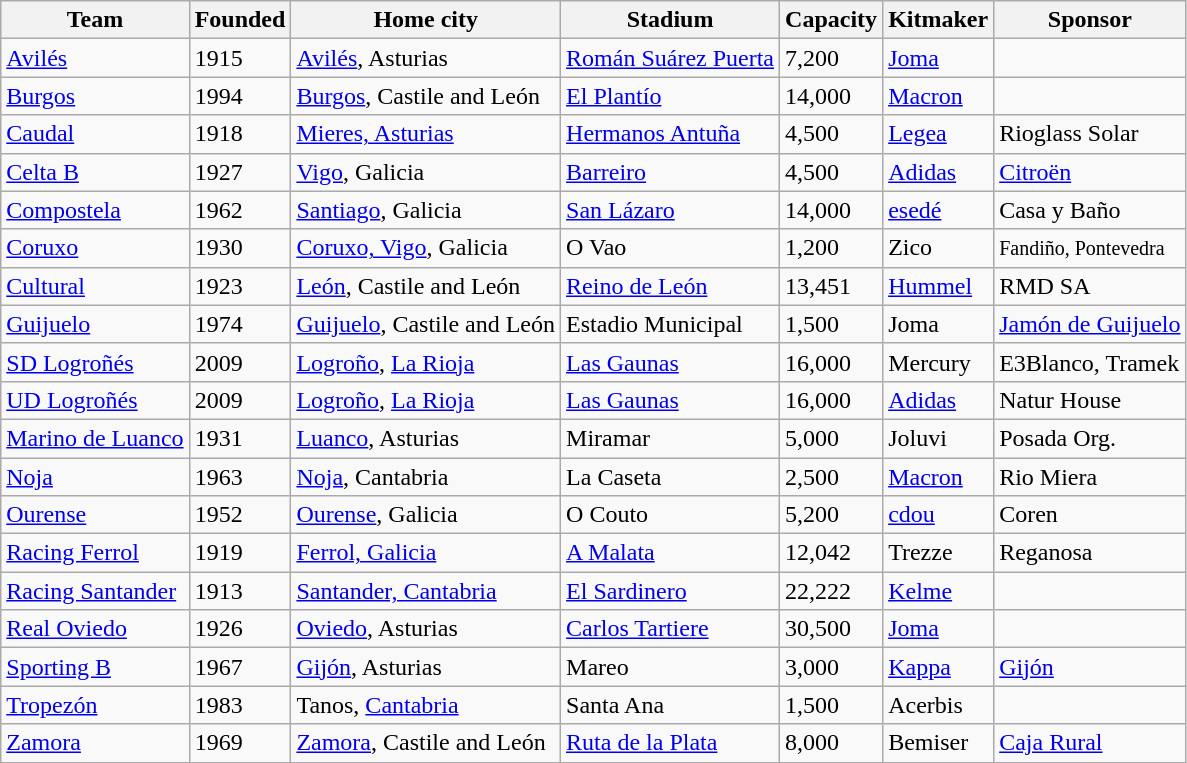<table class="wikitable sortable">
<tr>
<th>Team</th>
<th>Founded</th>
<th>Home city</th>
<th>Stadium</th>
<th>Capacity</th>
<th>Kitmaker</th>
<th>Sponsor</th>
</tr>
<tr>
<td><a href='#'>Avilés</a></td>
<td>1915</td>
<td><a href='#'>Avilés</a>, Asturias</td>
<td><a href='#'>Román Suárez Puerta</a></td>
<td>7,200</td>
<td><a href='#'>Joma</a></td>
<td></td>
</tr>
<tr>
<td><a href='#'>Burgos</a></td>
<td>1994</td>
<td><a href='#'>Burgos</a>, Castile and León</td>
<td><a href='#'>El Plantío</a></td>
<td>14,000</td>
<td><a href='#'>Macron</a></td>
<td></td>
</tr>
<tr>
<td><a href='#'>Caudal</a></td>
<td>1918</td>
<td><a href='#'>Mieres, Asturias</a></td>
<td><a href='#'>Hermanos Antuña</a></td>
<td>4,500</td>
<td><a href='#'>Legea</a></td>
<td>Rioglass Solar</td>
</tr>
<tr>
<td><a href='#'>Celta B</a></td>
<td>1927</td>
<td><a href='#'>Vigo</a>, Galicia</td>
<td><a href='#'>Barreiro</a></td>
<td>4,500</td>
<td><a href='#'>Adidas</a></td>
<td><a href='#'>Citroën</a></td>
</tr>
<tr>
<td><a href='#'>Compostela</a></td>
<td>1962</td>
<td><a href='#'>Santiago</a>, Galicia</td>
<td><a href='#'>San Lázaro</a></td>
<td>14,000</td>
<td><a href='#'>esedé</a></td>
<td>Casa y Baño</td>
</tr>
<tr>
<td><a href='#'>Coruxo</a></td>
<td>1930</td>
<td><a href='#'>Coruxo, Vigo</a>, Galicia</td>
<td>O Vao</td>
<td>1,200</td>
<td>Zico</td>
<td><small>Fandiño, Pontevedra</small></td>
</tr>
<tr>
<td><a href='#'>Cultural</a></td>
<td>1923</td>
<td><a href='#'>León</a>, Castile and León</td>
<td><a href='#'>Reino de León</a></td>
<td>13,451</td>
<td><a href='#'>Hummel</a></td>
<td>RMD SA</td>
</tr>
<tr>
<td><a href='#'>Guijuelo</a></td>
<td>1974</td>
<td><a href='#'>Guijuelo</a>, Castile and León</td>
<td>Estadio Municipal</td>
<td>1,500</td>
<td>Joma</td>
<td><a href='#'>Jamón de Guijuelo</a></td>
</tr>
<tr>
<td><a href='#'>SD Logroñés</a></td>
<td>2009</td>
<td><a href='#'>Logroño</a>, <a href='#'>La Rioja</a></td>
<td><a href='#'>Las Gaunas</a></td>
<td>16,000</td>
<td>Mercury</td>
<td>E3Blanco, Tramek</td>
</tr>
<tr>
<td><a href='#'>UD Logroñés</a></td>
<td>2009</td>
<td><a href='#'>Logroño</a>, <a href='#'>La Rioja</a></td>
<td><a href='#'>Las Gaunas</a></td>
<td>16,000</td>
<td><a href='#'>Adidas</a></td>
<td>Natur House</td>
</tr>
<tr>
<td><a href='#'>Marino de Luanco</a></td>
<td>1931</td>
<td><a href='#'>Luanco</a>, Asturias</td>
<td>Miramar</td>
<td>5,000</td>
<td>Joluvi</td>
<td>Posada Org.</td>
</tr>
<tr>
<td><a href='#'>Noja</a></td>
<td>1963</td>
<td><a href='#'>Noja</a>, Cantabria</td>
<td>La Caseta</td>
<td>2,500</td>
<td><a href='#'>Macron</a></td>
<td>Rio Miera</td>
</tr>
<tr>
<td><a href='#'>Ourense</a></td>
<td>1952</td>
<td><a href='#'>Ourense</a>, Galicia</td>
<td>O Couto</td>
<td>5,200</td>
<td><a href='#'>cdou</a></td>
<td>Coren</td>
</tr>
<tr>
<td><a href='#'>Racing Ferrol</a></td>
<td>1919</td>
<td><a href='#'>Ferrol, Galicia</a></td>
<td><a href='#'>A Malata</a></td>
<td>12,042</td>
<td>Trezze</td>
<td>Reganosa</td>
</tr>
<tr>
<td><a href='#'>Racing Santander</a></td>
<td>1913</td>
<td><a href='#'>Santander, Cantabria</a></td>
<td><a href='#'>El Sardinero</a></td>
<td>22,222</td>
<td><a href='#'>Kelme</a></td>
<td></td>
</tr>
<tr>
<td><a href='#'>Real Oviedo</a></td>
<td>1926</td>
<td><a href='#'>Oviedo</a>, Asturias</td>
<td><a href='#'>Carlos Tartiere</a></td>
<td>30,500</td>
<td><a href='#'>Joma</a></td>
<td></td>
</tr>
<tr>
<td><a href='#'>Sporting B</a></td>
<td>1967</td>
<td><a href='#'>Gijón</a>, Asturias</td>
<td>Mareo</td>
<td>3,000</td>
<td><a href='#'>Kappa</a></td>
<td><a href='#'>Gijón</a></td>
</tr>
<tr>
<td><a href='#'>Tropezón</a></td>
<td>1983</td>
<td>Tanos, <a href='#'>Cantabria</a></td>
<td>Santa Ana</td>
<td>1,500</td>
<td>Acerbis</td>
<td></td>
</tr>
<tr>
<td><a href='#'>Zamora</a></td>
<td>1969</td>
<td><a href='#'>Zamora</a>, Castile and León</td>
<td><a href='#'>Ruta de la Plata</a></td>
<td>8,000</td>
<td>Bemiser</td>
<td><a href='#'>Caja Rural</a></td>
</tr>
</table>
